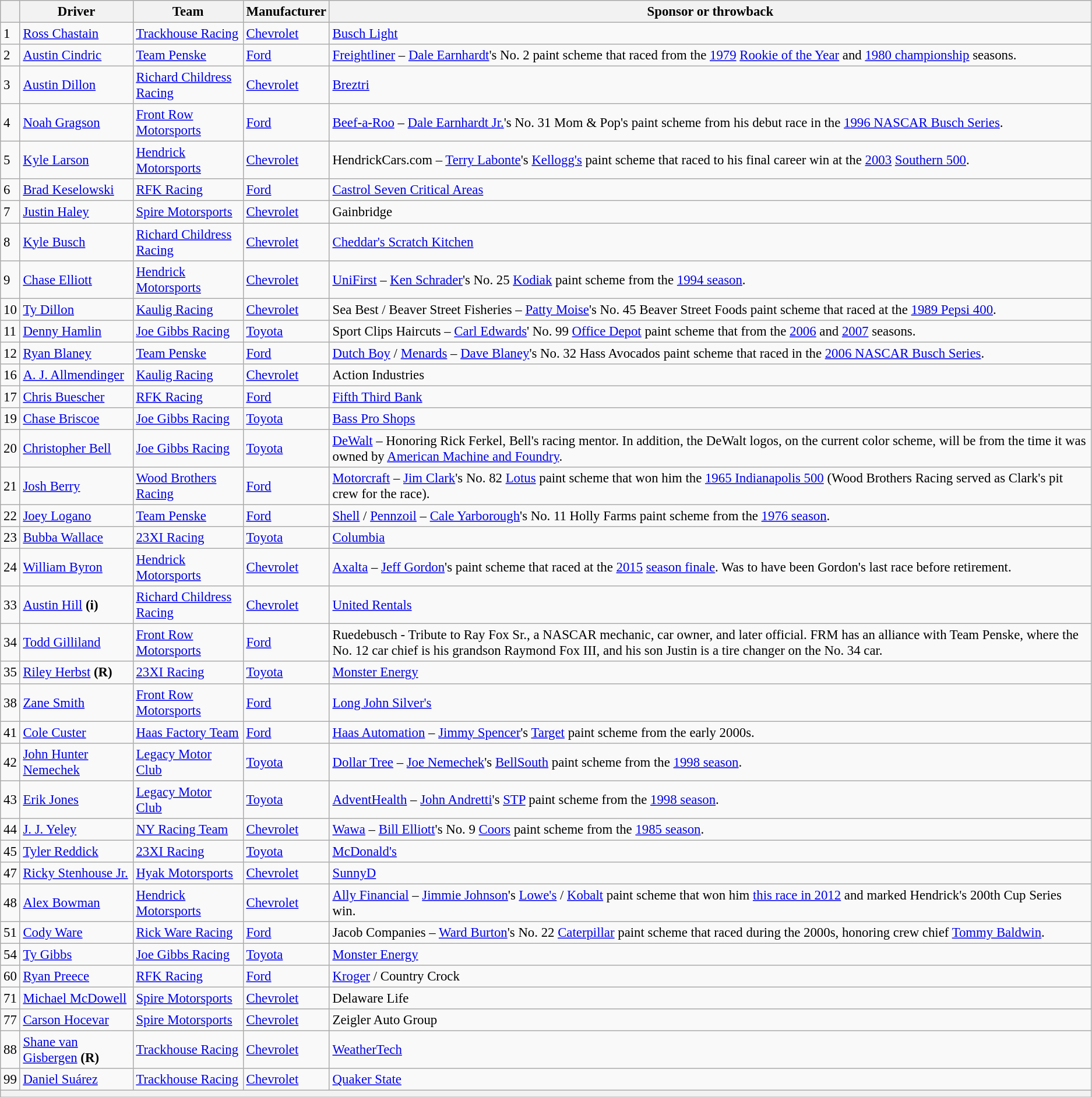<table class="wikitable" style="font-size:95%">
<tr>
<th></th>
<th>Driver</th>
<th>Team</th>
<th>Manufacturer</th>
<th>Sponsor or throwback</th>
</tr>
<tr>
<td>1</td>
<td><a href='#'>Ross Chastain</a></td>
<td><a href='#'>Trackhouse Racing</a></td>
<td><a href='#'>Chevrolet</a></td>
<td><a href='#'>Busch Light</a></td>
</tr>
<tr>
<td>2</td>
<td><a href='#'>Austin Cindric</a></td>
<td><a href='#'>Team Penske</a></td>
<td><a href='#'>Ford</a></td>
<td><a href='#'>Freightliner</a> – <a href='#'>Dale Earnhardt</a>'s No. 2 paint scheme that raced from the <a href='#'>1979</a> <a href='#'>Rookie of the Year</a> and <a href='#'>1980 championship</a> seasons.</td>
</tr>
<tr>
<td>3</td>
<td><a href='#'>Austin Dillon</a></td>
<td><a href='#'>Richard Childress Racing</a></td>
<td><a href='#'>Chevrolet</a></td>
<td><a href='#'>Breztri</a></td>
</tr>
<tr>
<td>4</td>
<td><a href='#'>Noah Gragson</a></td>
<td><a href='#'>Front Row Motorsports</a></td>
<td><a href='#'>Ford</a></td>
<td><a href='#'>Beef-a-Roo</a> – <a href='#'>Dale Earnhardt Jr.</a>'s No. 31 Mom & Pop's paint scheme from his debut race in the <a href='#'>1996 NASCAR Busch Series</a>.</td>
</tr>
<tr>
<td>5</td>
<td><a href='#'>Kyle Larson</a></td>
<td><a href='#'>Hendrick Motorsports</a></td>
<td><a href='#'>Chevrolet</a></td>
<td>HendrickCars.com – <a href='#'>Terry Labonte</a>'s <a href='#'>Kellogg's</a> paint scheme that raced to his final career win at the <a href='#'>2003</a> <a href='#'>Southern 500</a>.</td>
</tr>
<tr>
<td>6</td>
<td><a href='#'>Brad Keselowski</a></td>
<td><a href='#'>RFK Racing</a></td>
<td><a href='#'>Ford</a></td>
<td><a href='#'>Castrol Seven Critical Areas</a></td>
</tr>
<tr>
<td>7</td>
<td><a href='#'>Justin Haley</a></td>
<td><a href='#'>Spire Motorsports</a></td>
<td><a href='#'>Chevrolet</a></td>
<td>Gainbridge</td>
</tr>
<tr>
<td>8</td>
<td><a href='#'>Kyle Busch</a></td>
<td><a href='#'>Richard Childress Racing</a></td>
<td><a href='#'>Chevrolet</a></td>
<td><a href='#'>Cheddar's Scratch Kitchen</a></td>
</tr>
<tr>
<td>9</td>
<td><a href='#'>Chase Elliott</a></td>
<td><a href='#'>Hendrick Motorsports</a></td>
<td><a href='#'>Chevrolet</a></td>
<td><a href='#'>UniFirst</a> – <a href='#'>Ken Schrader</a>'s No. 25 <a href='#'>Kodiak</a> paint scheme from the <a href='#'>1994 season</a>.</td>
</tr>
<tr>
<td>10</td>
<td><a href='#'>Ty Dillon</a></td>
<td><a href='#'>Kaulig Racing</a></td>
<td><a href='#'>Chevrolet</a></td>
<td>Sea Best / Beaver Street Fisheries – <a href='#'>Patty Moise</a>'s No. 45 Beaver Street Foods paint scheme that raced at the <a href='#'>1989 Pepsi 400</a>.</td>
</tr>
<tr>
<td>11</td>
<td><a href='#'>Denny Hamlin</a></td>
<td><a href='#'>Joe Gibbs Racing</a></td>
<td><a href='#'>Toyota</a></td>
<td>Sport Clips Haircuts – <a href='#'>Carl Edwards</a>' No. 99 <a href='#'>Office Depot</a> paint scheme that from the <a href='#'>2006</a> and <a href='#'>2007</a> seasons.</td>
</tr>
<tr>
<td>12</td>
<td><a href='#'>Ryan Blaney</a></td>
<td><a href='#'>Team Penske</a></td>
<td><a href='#'>Ford</a></td>
<td><a href='#'>Dutch Boy</a> / <a href='#'>Menards</a> – <a href='#'>Dave Blaney</a>'s No. 32 Hass Avocados paint scheme that raced in the <a href='#'>2006 NASCAR Busch Series</a>.</td>
</tr>
<tr>
<td>16</td>
<td><a href='#'>A. J. Allmendinger</a></td>
<td><a href='#'>Kaulig Racing</a></td>
<td><a href='#'>Chevrolet</a></td>
<td>Action Industries</td>
</tr>
<tr>
<td>17</td>
<td><a href='#'>Chris Buescher</a></td>
<td><a href='#'>RFK Racing</a></td>
<td><a href='#'>Ford</a></td>
<td><a href='#'>Fifth Third Bank</a></td>
</tr>
<tr>
<td>19</td>
<td><a href='#'>Chase Briscoe</a></td>
<td><a href='#'>Joe Gibbs Racing</a></td>
<td><a href='#'>Toyota</a></td>
<td><a href='#'>Bass Pro Shops</a></td>
</tr>
<tr>
<td>20</td>
<td><a href='#'>Christopher Bell</a></td>
<td><a href='#'>Joe Gibbs Racing</a></td>
<td><a href='#'>Toyota</a></td>
<td><a href='#'>DeWalt</a> – Honoring Rick Ferkel, Bell's racing mentor.  In addition, the DeWalt logos, on the current color scheme, will be from the time it was owned by <a href='#'>American Machine and Foundry</a>.</td>
</tr>
<tr>
<td>21</td>
<td><a href='#'>Josh Berry</a></td>
<td><a href='#'>Wood Brothers Racing</a></td>
<td><a href='#'>Ford</a></td>
<td><a href='#'>Motorcraft</a> – <a href='#'>Jim Clark</a>'s No. 82 <a href='#'>Lotus</a> paint scheme that won him the <a href='#'>1965 Indianapolis 500</a> (Wood Brothers Racing served as Clark's pit crew for the race).</td>
</tr>
<tr>
<td>22</td>
<td><a href='#'>Joey Logano</a></td>
<td><a href='#'>Team Penske</a></td>
<td><a href='#'>Ford</a></td>
<td><a href='#'>Shell</a> / <a href='#'>Pennzoil</a> – <a href='#'>Cale Yarborough</a>'s No. 11 Holly Farms paint scheme from the <a href='#'>1976 season</a>.</td>
</tr>
<tr>
<td>23</td>
<td><a href='#'>Bubba Wallace</a></td>
<td><a href='#'>23XI Racing</a></td>
<td><a href='#'>Toyota</a></td>
<td><a href='#'>Columbia</a></td>
</tr>
<tr>
<td>24</td>
<td><a href='#'>William Byron</a></td>
<td><a href='#'>Hendrick Motorsports</a></td>
<td><a href='#'>Chevrolet</a></td>
<td><a href='#'>Axalta</a> – <a href='#'>Jeff Gordon</a>'s paint scheme that raced at the <a href='#'>2015</a> <a href='#'>season finale</a>.  Was to have been Gordon's last race before retirement.</td>
</tr>
<tr>
<td>33</td>
<td><a href='#'>Austin Hill</a> <strong>(i)</strong></td>
<td><a href='#'>Richard Childress Racing</a></td>
<td><a href='#'>Chevrolet</a></td>
<td><a href='#'>United Rentals</a></td>
</tr>
<tr>
<td>34</td>
<td><a href='#'>Todd Gilliland</a></td>
<td><a href='#'>Front Row Motorsports</a></td>
<td><a href='#'>Ford</a></td>
<td>Ruedebusch - Tribute to Ray Fox Sr., a NASCAR mechanic, car owner, and later official. FRM has an alliance with Team Penske, where the No. 12 car chief is his grandson Raymond Fox III, and his son Justin is a tire changer on the No. 34 car.</td>
</tr>
<tr>
<td>35</td>
<td><a href='#'>Riley Herbst</a> <strong>(R)</strong></td>
<td><a href='#'>23XI Racing</a></td>
<td><a href='#'>Toyota</a></td>
<td><a href='#'>Monster Energy</a></td>
</tr>
<tr>
<td>38</td>
<td><a href='#'>Zane Smith</a></td>
<td><a href='#'>Front Row Motorsports</a></td>
<td><a href='#'>Ford</a></td>
<td><a href='#'>Long John Silver's</a></td>
</tr>
<tr>
<td>41</td>
<td><a href='#'>Cole Custer</a></td>
<td><a href='#'>Haas Factory Team</a></td>
<td><a href='#'>Ford</a></td>
<td><a href='#'>Haas Automation</a> – <a href='#'>Jimmy Spencer</a>'s <a href='#'>Target</a> paint scheme from the early 2000s.</td>
</tr>
<tr>
<td>42</td>
<td><a href='#'>John Hunter Nemechek</a></td>
<td><a href='#'>Legacy Motor Club</a></td>
<td><a href='#'>Toyota</a></td>
<td><a href='#'>Dollar Tree</a> – <a href='#'>Joe Nemechek</a>'s <a href='#'>BellSouth</a> paint scheme from the <a href='#'>1998 season</a>.</td>
</tr>
<tr>
<td>43</td>
<td><a href='#'>Erik Jones</a></td>
<td><a href='#'>Legacy Motor Club</a></td>
<td><a href='#'>Toyota</a></td>
<td><a href='#'>AdventHealth</a> – <a href='#'>John Andretti</a>'s <a href='#'>STP</a> paint scheme from the <a href='#'>1998 season</a>.</td>
</tr>
<tr>
<td>44</td>
<td><a href='#'>J. J. Yeley</a></td>
<td><a href='#'>NY Racing Team</a></td>
<td><a href='#'>Chevrolet</a></td>
<td><a href='#'>Wawa</a> – <a href='#'>Bill Elliott</a>'s No. 9 <a href='#'>Coors</a> paint scheme from the <a href='#'>1985 season</a>.</td>
</tr>
<tr>
<td>45</td>
<td><a href='#'>Tyler Reddick</a></td>
<td><a href='#'>23XI Racing</a></td>
<td><a href='#'>Toyota</a></td>
<td><a href='#'>McDonald's</a></td>
</tr>
<tr>
<td>47</td>
<td><a href='#'>Ricky Stenhouse Jr.</a></td>
<td><a href='#'>Hyak Motorsports</a></td>
<td><a href='#'>Chevrolet</a></td>
<td><a href='#'>SunnyD</a></td>
</tr>
<tr>
<td>48</td>
<td><a href='#'>Alex Bowman</a></td>
<td><a href='#'>Hendrick Motorsports</a></td>
<td><a href='#'>Chevrolet</a></td>
<td><a href='#'>Ally Financial</a> – <a href='#'>Jimmie Johnson</a>'s <a href='#'>Lowe's</a> / <a href='#'>Kobalt</a> paint scheme that won him <a href='#'>this race in 2012</a> and marked Hendrick's 200th Cup Series win.</td>
</tr>
<tr>
<td>51</td>
<td><a href='#'>Cody Ware</a></td>
<td><a href='#'>Rick Ware Racing</a></td>
<td><a href='#'>Ford</a></td>
<td>Jacob Companies – <a href='#'>Ward Burton</a>'s No. 22 <a href='#'>Caterpillar</a> paint scheme that raced during the 2000s, honoring crew chief <a href='#'>Tommy Baldwin</a>.</td>
</tr>
<tr>
<td>54</td>
<td><a href='#'>Ty Gibbs</a></td>
<td><a href='#'>Joe Gibbs Racing</a></td>
<td><a href='#'>Toyota</a></td>
<td><a href='#'>Monster Energy</a></td>
</tr>
<tr>
<td>60</td>
<td><a href='#'>Ryan Preece</a></td>
<td><a href='#'>RFK Racing</a></td>
<td><a href='#'>Ford</a></td>
<td><a href='#'>Kroger</a> / Country Crock</td>
</tr>
<tr>
<td>71</td>
<td><a href='#'>Michael McDowell</a></td>
<td><a href='#'>Spire Motorsports</a></td>
<td><a href='#'>Chevrolet</a></td>
<td>Delaware Life</td>
</tr>
<tr>
<td>77</td>
<td><a href='#'>Carson Hocevar</a></td>
<td><a href='#'>Spire Motorsports</a></td>
<td><a href='#'>Chevrolet</a></td>
<td>Zeigler Auto Group</td>
</tr>
<tr>
<td>88</td>
<td><a href='#'>Shane van Gisbergen</a> <strong>(R)</strong></td>
<td><a href='#'>Trackhouse Racing</a></td>
<td><a href='#'>Chevrolet</a></td>
<td><a href='#'>WeatherTech</a></td>
</tr>
<tr>
<td>99</td>
<td><a href='#'>Daniel Suárez</a></td>
<td><a href='#'>Trackhouse Racing</a></td>
<td><a href='#'>Chevrolet</a></td>
<td><a href='#'>Quaker State</a></td>
</tr>
<tr>
<th colspan="5"></th>
</tr>
</table>
